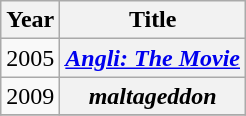<table class="wikitable sortable plainrowheaders">
<tr>
<th scope="col">Year</th>
<th scope="col">Title</th>
</tr>
<tr>
<td>2005</td>
<th scope="row"><em><a href='#'>Angli: The Movie</a></em></th>
</tr>
<tr>
<td>2009</td>
<th scope="row"><em>maltageddon</em></th>
</tr>
<tr>
</tr>
</table>
